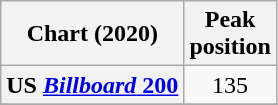<table class="wikitable sortable plainrowheaders" style="text-align:center">
<tr>
<th scope="col">Chart (2020)</th>
<th scope="col">Peak<br>position</th>
</tr>
<tr>
<th scope="row">US <a href='#'><em>Billboard</em> 200</a></th>
<td>135</td>
</tr>
<tr>
</tr>
<tr>
</tr>
</table>
